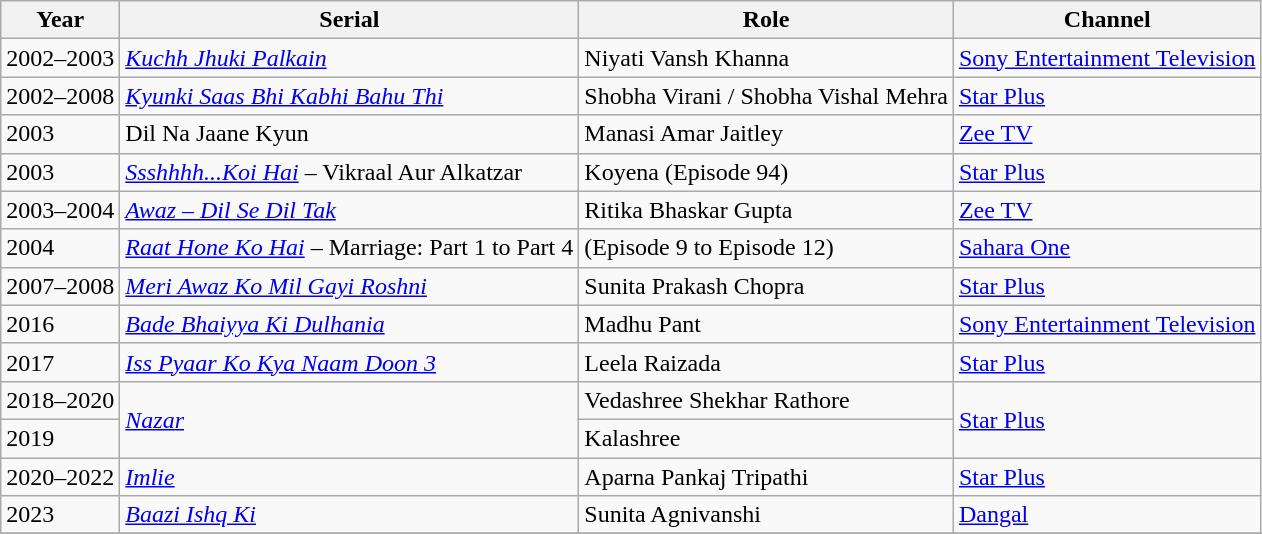<table class="wikitable sortable">
<tr>
<th>Year</th>
<th>Serial</th>
<th>Role</th>
<th>Channel</th>
</tr>
<tr>
<td>2002–2003</td>
<td><em><a href='#'>Kuchh Jhuki Palkain</a></em></td>
<td>Niyati Vansh Khanna</td>
<td><a href='#'>Sony Entertainment Television</a></td>
</tr>
<tr>
<td>2002–2008</td>
<td><em><a href='#'>Kyunki Saas Bhi Kabhi Bahu Thi</a></em></td>
<td>Shobha Virani / Shobha Vishal Mehra</td>
<td><a href='#'>Star Plus</a></td>
</tr>
<tr>
<td>2003</td>
<td>Dil Na Jaane Kyun</td>
<td>Manasi Amar Jaitley</td>
<td><a href='#'>Zee TV</a></td>
</tr>
<tr>
<td>2003</td>
<td><em><a href='#'>Ssshhhh...Koi Hai</a></em> – Vikraal Aur Alkatzar</td>
<td>Koyena (Episode 94)</td>
<td><a href='#'>Star Plus</a></td>
</tr>
<tr>
<td>2003–2004</td>
<td><em><a href='#'>Awaz – Dil Se Dil Tak</a></em></td>
<td>Ritika Bhaskar Gupta</td>
<td><a href='#'>Zee TV</a></td>
</tr>
<tr>
<td>2004</td>
<td><em><a href='#'>Raat Hone Ko Hai</a></em> – Marriage: Part 1 to Part 4</td>
<td>(Episode 9 to Episode 12)</td>
<td><a href='#'>Sahara One</a></td>
</tr>
<tr>
<td>2007–2008</td>
<td><em><a href='#'>Meri Awaz Ko Mil Gayi Roshni</a></em></td>
<td>Sunita Prakash Chopra</td>
<td><a href='#'>Star Plus</a></td>
</tr>
<tr>
<td>2016</td>
<td><em><a href='#'>Bade Bhaiyya Ki Dulhania</a></em></td>
<td>Madhu Pant</td>
<td><a href='#'>Sony Entertainment Television</a></td>
</tr>
<tr>
<td>2017</td>
<td><em><a href='#'>Iss Pyaar Ko Kya Naam Doon 3</a></em></td>
<td>Leela Raizada</td>
<td><a href='#'>Star Plus</a></td>
</tr>
<tr>
<td>2018–2020</td>
<td rowspan = "2"><em><a href='#'>Nazar</a></em></td>
<td>Vedashree Shekhar Rathore</td>
<td rowspan = "2"><a href='#'>Star Plus</a></td>
</tr>
<tr>
<td>2019</td>
<td>Kalashree</td>
</tr>
<tr>
<td>2020–2022</td>
<td><em><a href='#'>Imlie</a></em></td>
<td>Aparna Pankaj Tripathi</td>
<td><a href='#'>Star Plus</a></td>
</tr>
<tr>
<td>2023</td>
<td><em><a href='#'>Baazi Ishq Ki</a></em></td>
<td>Sunita Agnivanshi</td>
<td><a href='#'>Dangal</a></td>
</tr>
<tr>
</tr>
</table>
